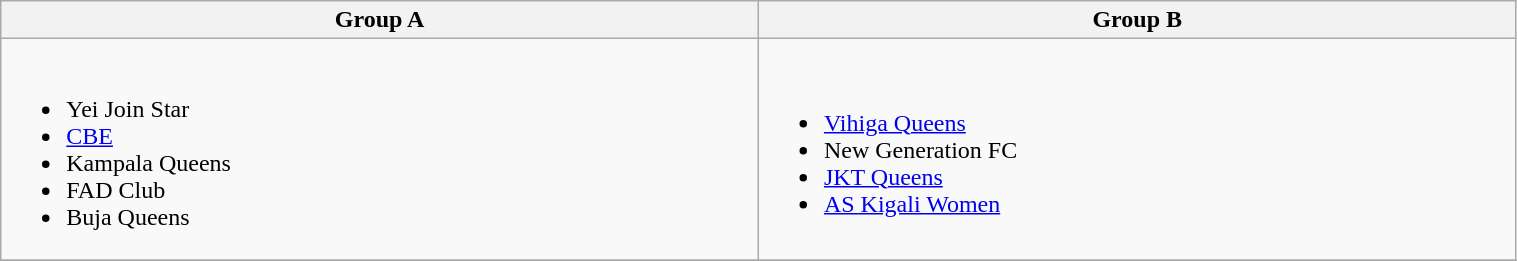<table class="wikitable" style="width:80%;">
<tr>
<th width=25%>Group A</th>
<th width=25%>Group B</th>
</tr>
<tr>
<td><br><ul><li> Yei Join Star</li><li> <a href='#'>CBE</a></li><li> Kampala Queens</li><li> FAD Club</li><li> Buja Queens</li></ul></td>
<td><br><ul><li> <a href='#'>Vihiga Queens</a></li><li> New Generation FC</li><li> <a href='#'>JKT Queens</a></li><li> <a href='#'>AS Kigali Women</a></li></ul></td>
</tr>
<tr>
</tr>
</table>
